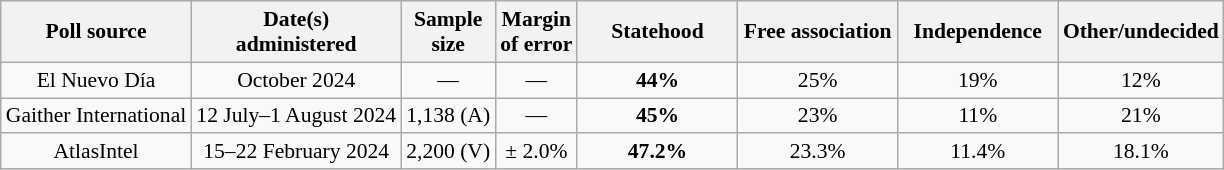<table class="wikitable" style="font-size:90%;text-align:center;">
<tr>
<th>Poll source</th>
<th>Date(s)<br>administered</th>
<th>Sample<br>size</th>
<th>Margin<br>of error</th>
<th style="width:100px;">Statehood</th>
<th style="width:100px;">Free association</th>
<th style="width:100px;">Independence</th>
<th style="width:100px;">Other/undecided</th>
</tr>
<tr>
<td>El Nuevo Día</td>
<td>October 2024</td>
<td>—</td>
<td>—</td>
<td><strong>44%</strong></td>
<td>25%</td>
<td>19%</td>
<td>12%</td>
</tr>
<tr>
<td>Gaither International</td>
<td>12 July–1 August 2024</td>
<td>1,138 (A)</td>
<td>—</td>
<td><strong>45%</strong></td>
<td>23%</td>
<td>11%</td>
<td>21%</td>
</tr>
<tr>
<td>AtlasIntel</td>
<td>15–22 February 2024</td>
<td>2,200 (V)</td>
<td>± 2.0%</td>
<td><strong>47.2%</strong></td>
<td>23.3%</td>
<td>11.4%</td>
<td>18.1%</td>
</tr>
</table>
